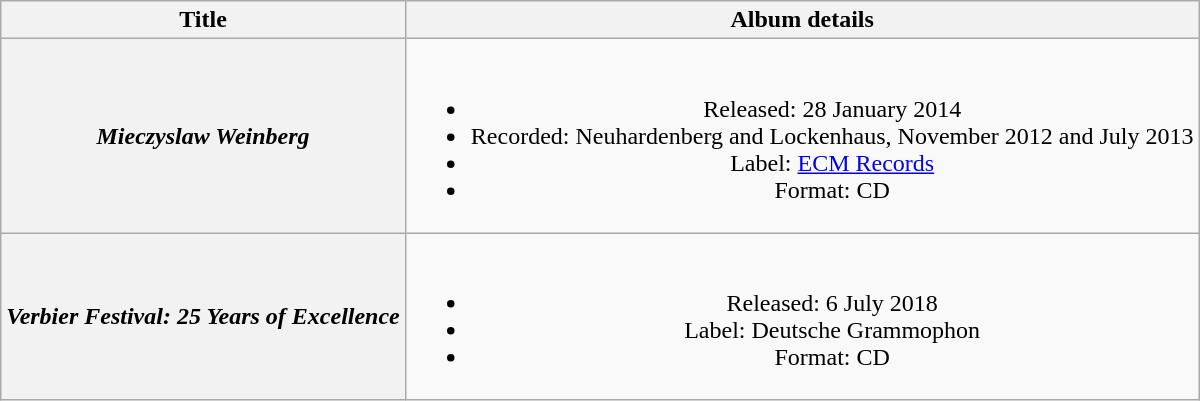<table class="wikitable plainrowheaders" style="text-align:center">
<tr>
<th scope="col">Title</th>
<th scope="col">Album details</th>
</tr>
<tr>
<th scope=row><em>Mieczyslaw Weinberg</em></th>
<td><br><ul><li>Released: 28 January 2014</li><li>Recorded: Neuhardenberg and Lockenhaus,  November 2012 and July 2013</li><li>Label: <a href='#'>ECM Records</a></li><li>Format: CD</li></ul></td>
</tr>
<tr>
<th scope=row><em>Verbier Festival: 25 Years of Excellence</em></th>
<td><br><ul><li>Released: 6 July 2018</li><li>Label: Deutsche Grammophon</li><li>Format: CD</li></ul></td>
</tr>
</table>
